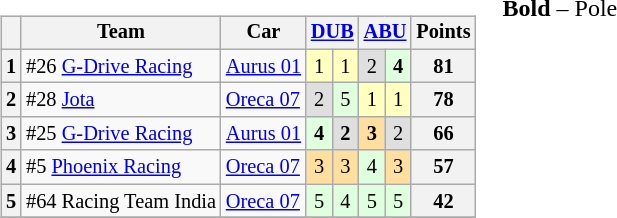<table>
<tr>
<td></td>
<td valign="top"><br><table class="wikitable" style="font-size: 85%; text-align:center;">
<tr>
<th></th>
<th>Team</th>
<th>Car</th>
<th colspan=2><a href='#'>DUB</a><br></th>
<th colspan=2><a href='#'>ABU</a><br></th>
<th>Points</th>
</tr>
<tr>
<th>1</th>
<td align=left> #26 <a href='#'>G-Drive Racing</a></td>
<td align=left><a href='#'>Aurus 01</a></td>
<td style="background:#FFFFBF;">1</td>
<td style="background:#FFFFBF;">1</td>
<td style="background:#DFDFDF;">2</td>
<td style="background:#DFFFDF;"><strong>4</strong></td>
<th>81</th>
</tr>
<tr>
<th>2</th>
<td align="left"> #28 <a href='#'>Jota</a></td>
<td align="left"><a href='#'>Oreca 07</a></td>
<td style="background:#DFDFDF;">2</td>
<td style="background:#DFFFDF;">5</td>
<td style="background:#FFFFBF;">1</td>
<td style="background:#FFFFBF;">1</td>
<th>78</th>
</tr>
<tr>
<th>3</th>
<td align="left"> #25 <a href='#'>G-Drive Racing</a></td>
<td align="left"><a href='#'>Aurus 01</a></td>
<td style="background:#DFFFDF;"><strong>4</strong></td>
<td style="background:#DFDFDF;"><strong>2</strong></td>
<td style="background:#FFDF9F;"><strong>3</strong></td>
<td style="background:#DFDFDF;">2</td>
<th>66</th>
</tr>
<tr>
<th>4</th>
<td align="left"> #5 <a href='#'>Phoenix Racing</a></td>
<td align="left"><a href='#'>Oreca 07</a></td>
<td style="background:#FFDF9F;">3</td>
<td style="background:#FFDF9F;">3</td>
<td style="background:#DFFFDF;">4</td>
<td style="background:#FFDF9F;">3</td>
<th>57</th>
</tr>
<tr>
<th>5</th>
<td align=left> #64 Racing Team India</td>
<td align=left><a href='#'>Oreca 07</a></td>
<td style="background:#DFFFDF;">5</td>
<td style="background:#DFFFDF;">4</td>
<td style="background:#DFFFDF;">5</td>
<td style="background:#DFFFDF;">5</td>
<th>42</th>
</tr>
<tr>
</tr>
</table>
</td>
<td valign="top"><br>
<span><strong>Bold</strong> – Pole<br></span></td>
</tr>
</table>
